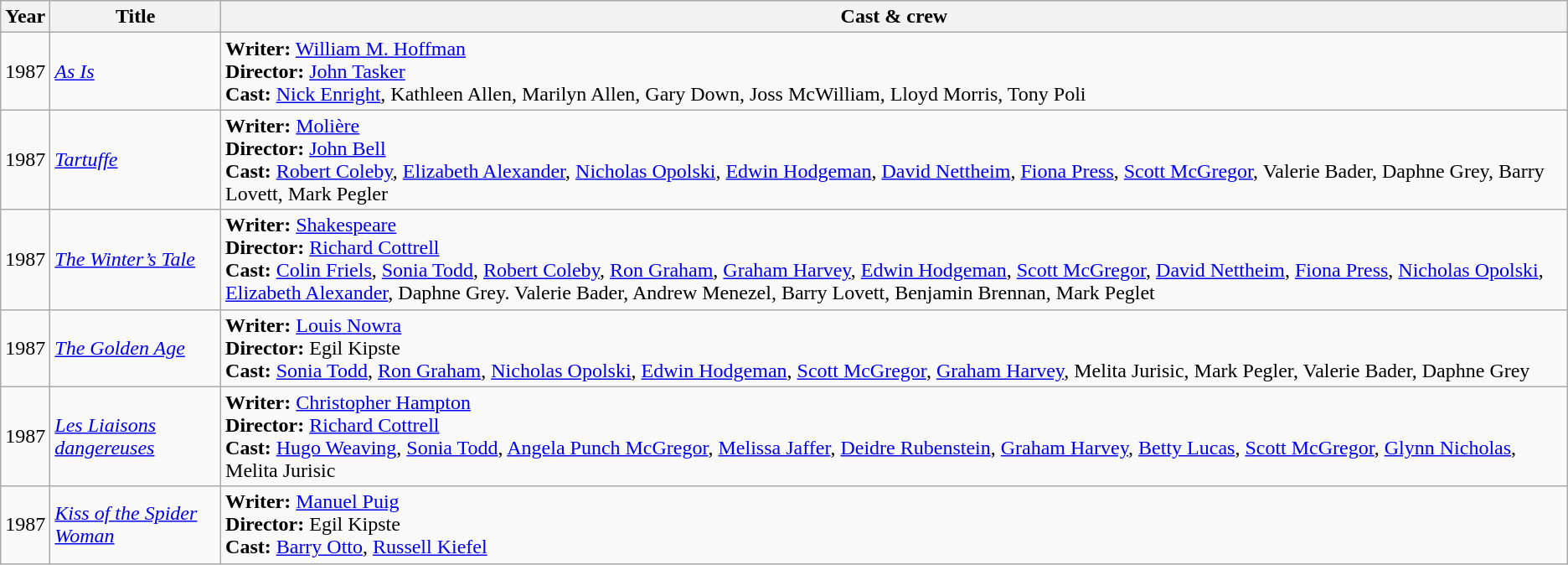<table class="wikitable sortable">
<tr>
<th>Year</th>
<th>Title</th>
<th>Cast & crew</th>
</tr>
<tr>
<td>1987</td>
<td><em><a href='#'>As Is</a></em></td>
<td><strong>Writer:</strong> <a href='#'>William M. Hoffman</a><br><strong>Director:</strong> <a href='#'>John Tasker</a><br><strong>Cast:</strong> <a href='#'>Nick Enright</a>, Kathleen Allen, Marilyn Allen, Gary Down, Joss McWilliam, Lloyd Morris, Tony Poli</td>
</tr>
<tr>
<td>1987</td>
<td><em><a href='#'>Tartuffe</a></em></td>
<td><strong>Writer:</strong> <a href='#'>Molière</a><br><strong>Director:</strong> <a href='#'>John Bell</a><br><strong>Cast:</strong> <a href='#'>Robert Coleby</a>, <a href='#'>Elizabeth Alexander</a>, <a href='#'>Nicholas Opolski</a>, <a href='#'>Edwin Hodgeman</a>, <a href='#'>David Nettheim</a>, <a href='#'>Fiona Press</a>, <a href='#'>Scott McGregor</a>, Valerie Bader, Daphne Grey, Barry Lovett, Mark Pegler</td>
</tr>
<tr>
<td>1987</td>
<td><em><a href='#'>The Winter’s Tale</a></em></td>
<td><strong>Writer:</strong> <a href='#'>Shakespeare</a><br><strong>Director:</strong> <a href='#'>Richard Cottrell</a><br><strong>Cast:</strong> <a href='#'>Colin Friels</a>, <a href='#'>Sonia Todd</a>, <a href='#'>Robert Coleby</a>, <a href='#'>Ron Graham</a>, <a href='#'>Graham Harvey</a>, <a href='#'>Edwin Hodgeman</a>, <a href='#'>Scott McGregor</a>, <a href='#'>David Nettheim</a>, <a href='#'>Fiona Press</a>, <a href='#'>Nicholas Opolski</a>, <a href='#'>Elizabeth Alexander</a>, Daphne Grey. Valerie Bader, Andrew Menezel, Barry Lovett, Benjamin Brennan, Mark Peglet</td>
</tr>
<tr>
<td>1987</td>
<td><em><a href='#'>The Golden Age</a></em></td>
<td><strong>Writer:</strong> <a href='#'>Louis Nowra</a><br><strong>Director:</strong> Egil Kipste<br><strong>Cast:</strong> <a href='#'>Sonia Todd</a>, <a href='#'>Ron Graham</a>, <a href='#'>Nicholas Opolski</a>, <a href='#'>Edwin Hodgeman</a>, <a href='#'>Scott McGregor</a>, <a href='#'>Graham Harvey</a>, Melita Jurisic, Mark Pegler, Valerie Bader, Daphne Grey</td>
</tr>
<tr>
<td>1987</td>
<td><em><a href='#'>Les Liaisons dangereuses</a></em></td>
<td><strong>Writer:</strong> <a href='#'>Christopher Hampton</a><br><strong>Director:</strong> <a href='#'>Richard Cottrell</a><br><strong>Cast:</strong> <a href='#'>Hugo Weaving</a>, <a href='#'>Sonia Todd</a>, <a href='#'>Angela Punch McGregor</a>, <a href='#'>Melissa Jaffer</a>, <a href='#'>Deidre Rubenstein</a>, <a href='#'>Graham Harvey</a>, <a href='#'>Betty Lucas</a>, <a href='#'>Scott McGregor</a>, <a href='#'>Glynn Nicholas</a>, Melita Jurisic</td>
</tr>
<tr>
<td>1987</td>
<td><em><a href='#'>Kiss of the Spider Woman</a></em></td>
<td><strong>Writer:</strong> <a href='#'>Manuel Puig</a><br><strong>Director:</strong> Egil Kipste<br><strong>Cast:</strong> <a href='#'>Barry Otto</a>, <a href='#'>Russell Kiefel</a></td>
</tr>
</table>
